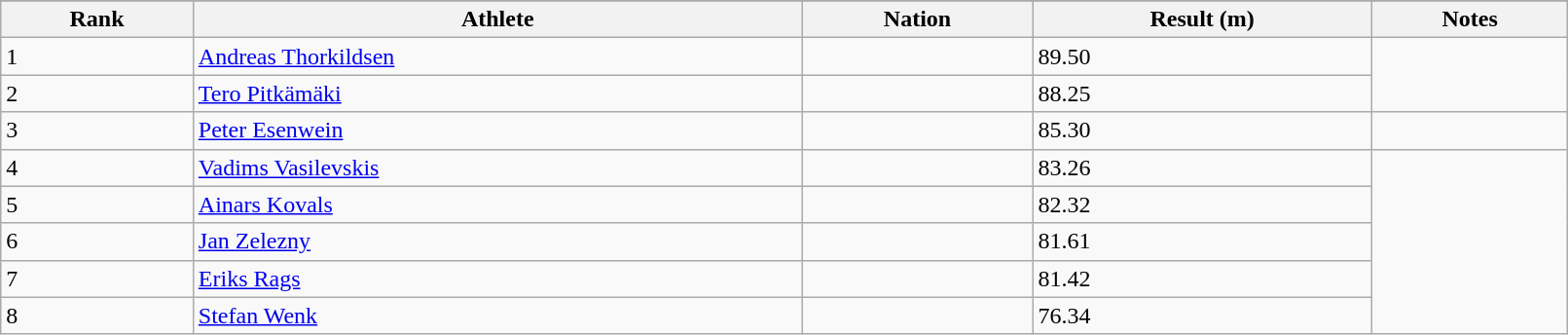<table class="wikitable" width=85%>
<tr>
</tr>
<tr>
<th>Rank</th>
<th>Athlete</th>
<th>Nation</th>
<th>Result (m)</th>
<th>Notes</th>
</tr>
<tr>
<td>1</td>
<td><a href='#'>Andreas Thorkildsen</a></td>
<td></td>
<td>89.50</td>
</tr>
<tr>
<td>2</td>
<td><a href='#'>Tero Pitkämäki</a></td>
<td></td>
<td>88.25</td>
</tr>
<tr>
<td>3</td>
<td><a href='#'>Peter Esenwein</a></td>
<td></td>
<td>85.30</td>
<td></td>
</tr>
<tr>
<td>4</td>
<td><a href='#'>Vadims Vasilevskis</a></td>
<td></td>
<td>83.26</td>
</tr>
<tr>
<td>5</td>
<td><a href='#'>Ainars Kovals</a></td>
<td></td>
<td>82.32</td>
</tr>
<tr>
<td>6</td>
<td><a href='#'>Jan Zelezny</a></td>
<td></td>
<td>81.61</td>
</tr>
<tr>
<td>7</td>
<td><a href='#'>Eriks Rags</a></td>
<td></td>
<td>81.42</td>
</tr>
<tr>
<td>8</td>
<td><a href='#'>Stefan Wenk</a></td>
<td></td>
<td>76.34</td>
</tr>
</table>
